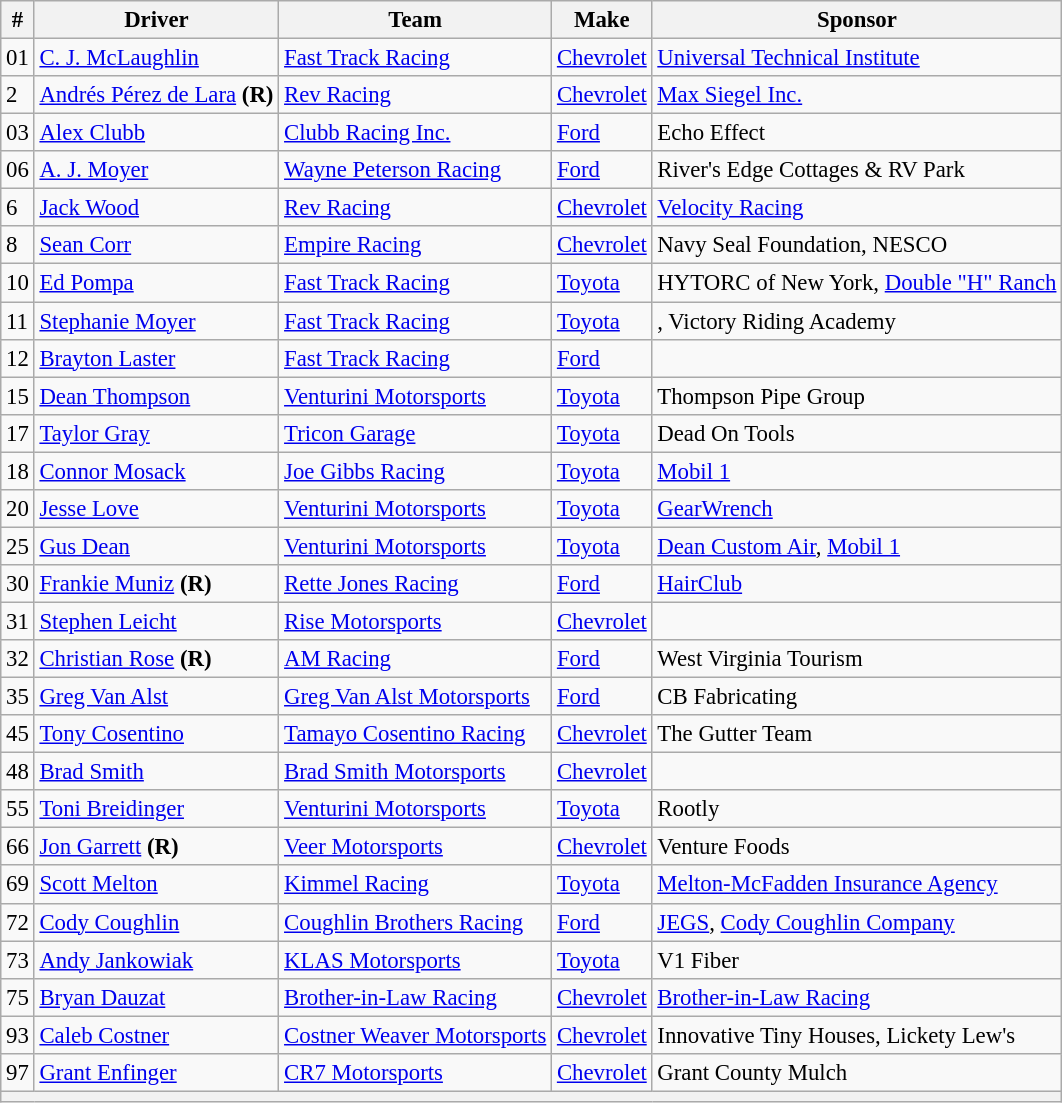<table class="wikitable" style="font-size: 95%;">
<tr>
<th>#</th>
<th>Driver</th>
<th>Team</th>
<th>Make</th>
<th>Sponsor</th>
</tr>
<tr>
<td>01</td>
<td><a href='#'>C. J. McLaughlin</a></td>
<td><a href='#'>Fast Track Racing</a></td>
<td><a href='#'>Chevrolet</a></td>
<td><a href='#'>Universal Technical Institute</a></td>
</tr>
<tr>
<td>2</td>
<td nowrap><a href='#'>Andrés Pérez de Lara</a> <strong>(R)</strong></td>
<td><a href='#'>Rev Racing</a></td>
<td><a href='#'>Chevrolet</a></td>
<td><a href='#'>Max Siegel Inc.</a></td>
</tr>
<tr>
<td>03</td>
<td><a href='#'>Alex Clubb</a></td>
<td><a href='#'>Clubb Racing Inc.</a></td>
<td><a href='#'>Ford</a></td>
<td>Echo Effect</td>
</tr>
<tr>
<td>06</td>
<td><a href='#'>A. J. Moyer</a></td>
<td><a href='#'>Wayne Peterson Racing</a></td>
<td><a href='#'>Ford</a></td>
<td>River's Edge Cottages & RV Park</td>
</tr>
<tr>
<td>6</td>
<td><a href='#'>Jack Wood</a></td>
<td><a href='#'>Rev Racing</a></td>
<td><a href='#'>Chevrolet</a></td>
<td><a href='#'>Velocity Racing</a></td>
</tr>
<tr>
<td>8</td>
<td><a href='#'>Sean Corr</a></td>
<td><a href='#'>Empire Racing</a></td>
<td><a href='#'>Chevrolet</a></td>
<td>Navy Seal Foundation, NESCO</td>
</tr>
<tr>
<td>10</td>
<td><a href='#'>Ed Pompa</a></td>
<td><a href='#'>Fast Track Racing</a></td>
<td><a href='#'>Toyota</a></td>
<td>HYTORC of New York, <a href='#'>Double "H" Ranch</a></td>
</tr>
<tr>
<td>11</td>
<td><a href='#'>Stephanie Moyer</a></td>
<td><a href='#'>Fast Track Racing</a></td>
<td><a href='#'>Toyota</a></td>
<td nowrap>, Victory Riding Academy</td>
</tr>
<tr>
<td>12</td>
<td><a href='#'>Brayton Laster</a></td>
<td><a href='#'>Fast Track Racing</a></td>
<td><a href='#'>Ford</a></td>
<td></td>
</tr>
<tr>
<td>15</td>
<td><a href='#'>Dean Thompson</a></td>
<td><a href='#'>Venturini Motorsports</a></td>
<td><a href='#'>Toyota</a></td>
<td>Thompson Pipe Group</td>
</tr>
<tr>
<td>17</td>
<td><a href='#'>Taylor Gray</a></td>
<td><a href='#'>Tricon Garage</a></td>
<td><a href='#'>Toyota</a></td>
<td>Dead On Tools</td>
</tr>
<tr>
<td>18</td>
<td><a href='#'>Connor Mosack</a></td>
<td><a href='#'>Joe Gibbs Racing</a></td>
<td><a href='#'>Toyota</a></td>
<td><a href='#'>Mobil 1</a></td>
</tr>
<tr>
<td>20</td>
<td><a href='#'>Jesse Love</a></td>
<td><a href='#'>Venturini Motorsports</a></td>
<td><a href='#'>Toyota</a></td>
<td><a href='#'>GearWrench</a></td>
</tr>
<tr>
<td>25</td>
<td><a href='#'>Gus Dean</a></td>
<td><a href='#'>Venturini Motorsports</a></td>
<td><a href='#'>Toyota</a></td>
<td><a href='#'>Dean Custom Air</a>, <a href='#'>Mobil 1</a></td>
</tr>
<tr>
<td>30</td>
<td><a href='#'>Frankie Muniz</a> <strong>(R)</strong></td>
<td><a href='#'>Rette Jones Racing</a></td>
<td><a href='#'>Ford</a></td>
<td><a href='#'>HairClub</a></td>
</tr>
<tr>
<td>31</td>
<td><a href='#'>Stephen Leicht</a></td>
<td><a href='#'>Rise Motorsports</a></td>
<td><a href='#'>Chevrolet</a></td>
<td></td>
</tr>
<tr>
<td>32</td>
<td><a href='#'>Christian Rose</a> <strong>(R)</strong></td>
<td><a href='#'>AM Racing</a></td>
<td><a href='#'>Ford</a></td>
<td>West Virginia Tourism</td>
</tr>
<tr>
<td>35</td>
<td><a href='#'>Greg Van Alst</a></td>
<td><a href='#'>Greg Van Alst Motorsports</a></td>
<td><a href='#'>Ford</a></td>
<td>CB Fabricating</td>
</tr>
<tr>
<td>45</td>
<td><a href='#'>Tony Cosentino</a></td>
<td><a href='#'>Tamayo Cosentino Racing</a></td>
<td><a href='#'>Chevrolet</a></td>
<td>The Gutter Team</td>
</tr>
<tr>
<td>48</td>
<td><a href='#'>Brad Smith</a></td>
<td><a href='#'>Brad Smith Motorsports</a></td>
<td><a href='#'>Chevrolet</a></td>
<td></td>
</tr>
<tr>
<td>55</td>
<td><a href='#'>Toni Breidinger</a></td>
<td><a href='#'>Venturini Motorsports</a></td>
<td><a href='#'>Toyota</a></td>
<td>Rootly</td>
</tr>
<tr>
<td>66</td>
<td><a href='#'>Jon Garrett</a> <strong>(R)</strong></td>
<td><a href='#'>Veer Motorsports</a></td>
<td><a href='#'>Chevrolet</a></td>
<td>Venture Foods</td>
</tr>
<tr>
<td>69</td>
<td><a href='#'>Scott Melton</a></td>
<td nowrap=""><a href='#'>Kimmel Racing</a></td>
<td><a href='#'>Toyota</a></td>
<td><a href='#'>Melton-McFadden Insurance Agency</a></td>
</tr>
<tr>
<td>72</td>
<td><a href='#'>Cody Coughlin</a></td>
<td><a href='#'>Coughlin Brothers Racing</a></td>
<td><a href='#'>Ford</a></td>
<td><a href='#'>JEGS</a>, <a href='#'>Cody Coughlin Company</a></td>
</tr>
<tr>
<td>73</td>
<td><a href='#'>Andy Jankowiak</a></td>
<td><a href='#'>KLAS Motorsports</a></td>
<td><a href='#'>Toyota</a></td>
<td>V1 Fiber</td>
</tr>
<tr>
<td>75</td>
<td><a href='#'>Bryan Dauzat</a></td>
<td><a href='#'>Brother-in-Law Racing</a></td>
<td><a href='#'>Chevrolet</a></td>
<td><a href='#'>Brother-in-Law Racing</a></td>
</tr>
<tr>
<td>93</td>
<td><a href='#'>Caleb Costner</a></td>
<td nowrap><a href='#'>Costner Weaver Motorsports</a></td>
<td><a href='#'>Chevrolet</a></td>
<td>Innovative Tiny Houses, Lickety Lew's</td>
</tr>
<tr>
<td>97</td>
<td><a href='#'>Grant Enfinger</a></td>
<td><a href='#'>CR7 Motorsports</a></td>
<td><a href='#'>Chevrolet</a></td>
<td>Grant County Mulch</td>
</tr>
<tr>
<th colspan="5"></th>
</tr>
</table>
